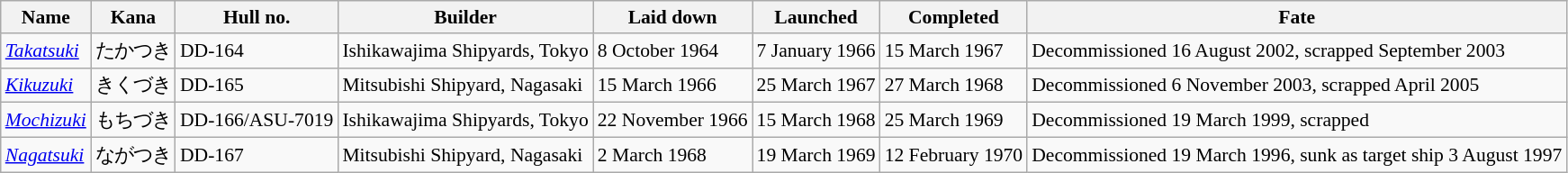<table class="wikitable" style="font-size:90%;">
<tr>
<th>Name</th>
<th>Kana</th>
<th>Hull no.</th>
<th>Builder</th>
<th>Laid down</th>
<th>Launched</th>
<th>Completed</th>
<th>Fate</th>
</tr>
<tr>
<td><em><a href='#'>Takatsuki</a></em></td>
<td>たかつき</td>
<td>DD-164</td>
<td>Ishikawajima Shipyards, Tokyo</td>
<td>8 October 1964</td>
<td>7 January 1966</td>
<td>15 March 1967</td>
<td>Decommissioned 16 August 2002, scrapped September 2003</td>
</tr>
<tr>
<td><em><a href='#'>Kikuzuki</a></em></td>
<td>きくづき</td>
<td>DD-165</td>
<td>Mitsubishi Shipyard, Nagasaki</td>
<td>15 March 1966</td>
<td>25 March 1967</td>
<td>27 March 1968</td>
<td>Decommissioned 6 November 2003, scrapped April 2005</td>
</tr>
<tr>
<td><em><a href='#'>Mochizuki</a></em></td>
<td>もちづき</td>
<td>DD-166/ASU-7019</td>
<td>Ishikawajima Shipyards, Tokyo</td>
<td>22 November 1966</td>
<td>15 March 1968</td>
<td>25 March 1969</td>
<td>Decommissioned 19 March 1999, scrapped</td>
</tr>
<tr>
<td><em><a href='#'>Nagatsuki</a></em></td>
<td>ながつき</td>
<td>DD-167</td>
<td>Mitsubishi Shipyard, Nagasaki</td>
<td>2 March 1968</td>
<td>19 March 1969</td>
<td>12 February 1970</td>
<td>Decommissioned 19 March 1996, sunk as target ship 3 August 1997</td>
</tr>
</table>
